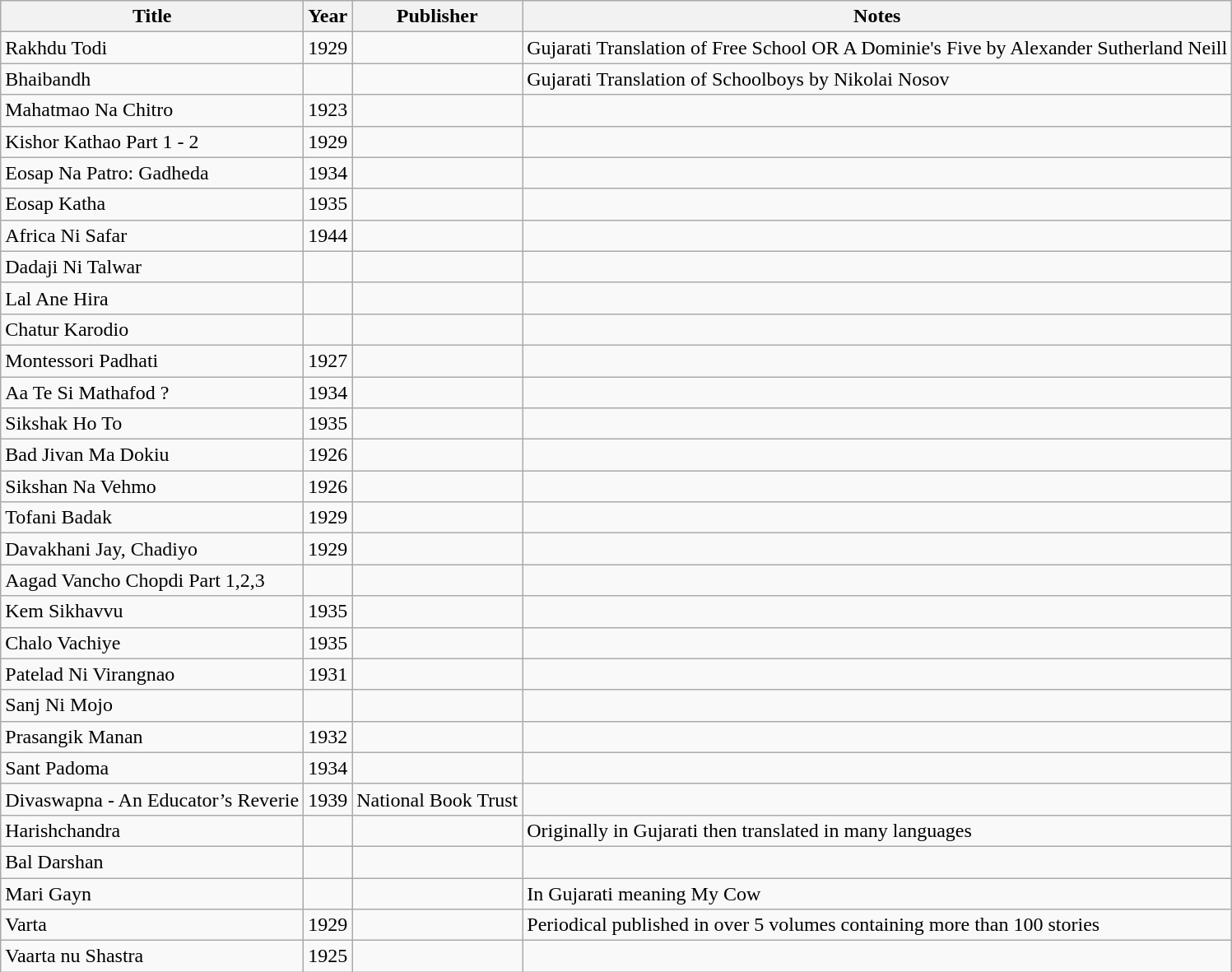<table class="wikitable">
<tr>
<th>Title</th>
<th>Year</th>
<th>Publisher</th>
<th>Notes</th>
</tr>
<tr>
<td>Rakhdu Todi</td>
<td>1929</td>
<td></td>
<td>Gujarati Translation of Free School OR A Dominie's Five by Alexander Sutherland Neill</td>
</tr>
<tr>
<td>Bhaibandh</td>
<td></td>
<td></td>
<td>Gujarati Translation of Schoolboys by Nikolai Nosov</td>
</tr>
<tr>
<td>Mahatmao Na Chitro</td>
<td>1923</td>
<td></td>
<td></td>
</tr>
<tr>
<td>Kishor Kathao Part 1 - 2</td>
<td>1929</td>
<td></td>
<td></td>
</tr>
<tr>
<td>Eosap Na Patro: Gadheda</td>
<td>1934</td>
<td></td>
<td></td>
</tr>
<tr>
<td>Eosap Katha</td>
<td>1935</td>
<td></td>
<td></td>
</tr>
<tr>
<td>Africa Ni Safar</td>
<td>1944</td>
<td></td>
<td></td>
</tr>
<tr>
<td>Dadaji Ni Talwar</td>
<td></td>
<td></td>
<td></td>
</tr>
<tr>
<td>Lal Ane Hira</td>
<td></td>
<td></td>
<td></td>
</tr>
<tr>
<td>Chatur Karodio</td>
<td></td>
<td></td>
<td></td>
</tr>
<tr>
<td>Montessori Padhati</td>
<td>1927</td>
<td></td>
<td></td>
</tr>
<tr>
<td>Aa Te Si Mathafod ?</td>
<td>1934</td>
<td></td>
<td></td>
</tr>
<tr>
<td>Sikshak Ho To</td>
<td>1935</td>
<td></td>
<td></td>
</tr>
<tr>
<td>Bad Jivan Ma Dokiu</td>
<td>1926</td>
<td></td>
<td></td>
</tr>
<tr>
<td>Sikshan Na Vehmo</td>
<td>1926</td>
<td></td>
<td></td>
</tr>
<tr>
<td>Tofani Badak</td>
<td>1929</td>
<td></td>
<td></td>
</tr>
<tr>
<td>Davakhani Jay, Chadiyo</td>
<td>1929</td>
<td></td>
<td></td>
</tr>
<tr>
<td>Aagad Vancho Chopdi Part 1,2,3</td>
<td></td>
<td></td>
<td></td>
</tr>
<tr>
<td>Kem Sikhavvu</td>
<td>1935</td>
<td></td>
<td></td>
</tr>
<tr>
<td>Chalo Vachiye</td>
<td>1935</td>
<td></td>
<td></td>
</tr>
<tr>
<td>Patelad Ni Virangnao</td>
<td>1931</td>
<td></td>
<td></td>
</tr>
<tr>
<td>Sanj Ni Mojo</td>
<td></td>
<td></td>
<td></td>
</tr>
<tr>
<td>Prasangik Manan</td>
<td>1932</td>
<td></td>
<td></td>
</tr>
<tr>
<td>Sant Padoma</td>
<td>1934</td>
<td></td>
<td></td>
</tr>
<tr>
<td>Divaswapna - An Educator’s Reverie</td>
<td>1939</td>
<td>National Book Trust</td>
<td></td>
</tr>
<tr>
<td>Harishchandra</td>
<td></td>
<td></td>
<td>Originally in Gujarati then translated in many languages</td>
</tr>
<tr>
<td>Bal Darshan</td>
<td></td>
<td></td>
<td></td>
</tr>
<tr>
<td>Mari Gayn</td>
<td></td>
<td></td>
<td>In Gujarati meaning My Cow</td>
</tr>
<tr>
<td>Varta</td>
<td>1929</td>
<td></td>
<td>Periodical published in over 5 volumes containing more than 100 stories</td>
</tr>
<tr>
<td>Vaarta nu Shastra</td>
<td>1925</td>
<td></td>
<td></td>
</tr>
</table>
